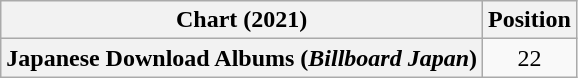<table class="wikitable plainrowheaders sortable" style="text-align:center;">
<tr>
<th scope="col">Chart (2021)</th>
<th scope="col">Position</th>
</tr>
<tr>
<th scope="row">Japanese Download Albums (<em>Billboard Japan</em>)</th>
<td>22</td>
</tr>
</table>
